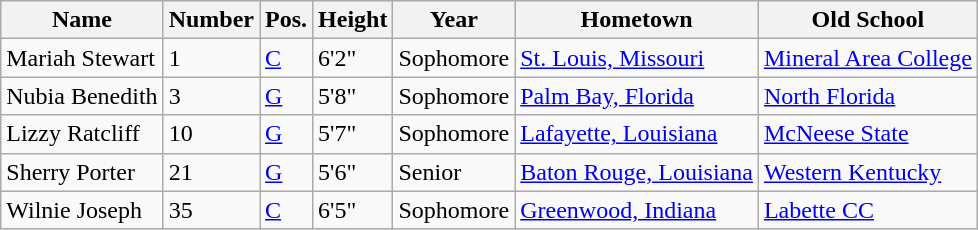<table class="wikitable sortable" border="1">
<tr>
<th>Name</th>
<th>Number</th>
<th>Pos.</th>
<th>Height</th>
<th>Year</th>
<th>Hometown</th>
<th>Old School</th>
</tr>
<tr>
<td>Mariah Stewart</td>
<td>1</td>
<td><a href='#'>C</a></td>
<td>6'2"</td>
<td>Sophomore</td>
<td><a href='#'>St. Louis, Missouri</a></td>
<td><a href='#'>Mineral Area College</a></td>
</tr>
<tr>
<td>Nubia Benedith</td>
<td>3</td>
<td><a href='#'>G</a></td>
<td>5'8"</td>
<td>Sophomore</td>
<td><a href='#'>Palm Bay, Florida</a></td>
<td><a href='#'>North Florida</a></td>
</tr>
<tr>
<td>Lizzy Ratcliff</td>
<td>10</td>
<td><a href='#'>G</a></td>
<td>5'7"</td>
<td>Sophomore</td>
<td><a href='#'>Lafayette, Louisiana</a></td>
<td><a href='#'>McNeese State</a></td>
</tr>
<tr>
<td>Sherry Porter</td>
<td>21</td>
<td><a href='#'>G</a></td>
<td>5'6"</td>
<td>Senior</td>
<td><a href='#'>Baton Rouge, Louisiana</a></td>
<td><a href='#'>Western Kentucky</a></td>
</tr>
<tr>
<td>Wilnie Joseph</td>
<td>35</td>
<td><a href='#'>C</a></td>
<td>6'5"</td>
<td>Sophomore</td>
<td><a href='#'>Greenwood, Indiana</a></td>
<td><a href='#'>Labette CC</a></td>
</tr>
</table>
